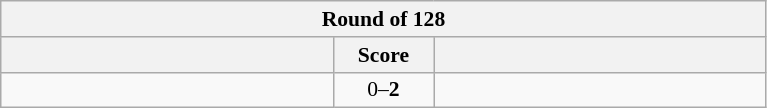<table class="wikitable" style="text-align: center; font-size:90% ">
<tr>
<th colspan=3>Round of 128</th>
</tr>
<tr>
<th width=215></th>
<th width=60>Score</th>
<th width=215></th>
</tr>
<tr>
<td align=left></td>
<td>0–<strong>2</strong></td>
<td align=left><strong></strong></td>
</tr>
</table>
